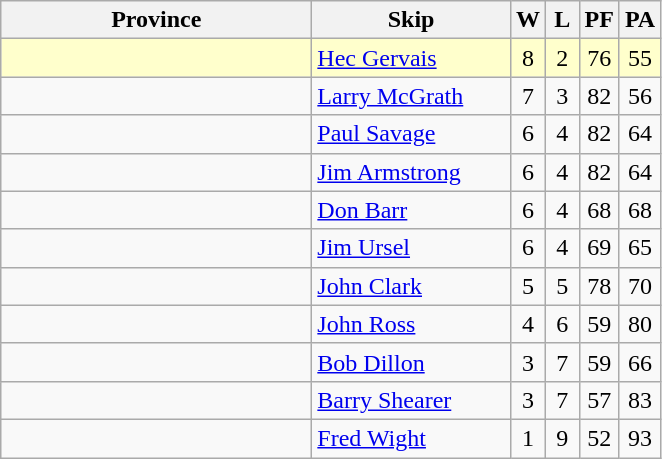<table class=wikitable style="text-align: center;">
<tr>
<th bgcolor="#efefef" width="200">Province</th>
<th bgcolor="#efefef" width="125">Skip</th>
<th bgcolor="#efefef" width="15">W</th>
<th bgcolor="#efefef" width="15">L</th>
<th bgcolor="#efefef" width="15">PF</th>
<th bgcolor="#efefef" width="15">PA</th>
</tr>
<tr bgcolor="#ffffcc">
<td style="text-align: left;"></td>
<td style="text-align: left;"><a href='#'>Hec Gervais</a></td>
<td>8</td>
<td>2</td>
<td>76</td>
<td>55</td>
</tr>
<tr>
<td style="text-align: left;"></td>
<td style="text-align: left;"><a href='#'>Larry McGrath</a></td>
<td>7</td>
<td>3</td>
<td>82</td>
<td>56</td>
</tr>
<tr>
<td style="text-align: left;"></td>
<td style="text-align: left;"><a href='#'>Paul Savage</a></td>
<td>6</td>
<td>4</td>
<td>82</td>
<td>64</td>
</tr>
<tr>
<td style="text-align: left;"></td>
<td style="text-align: left;"><a href='#'>Jim Armstrong</a></td>
<td>6</td>
<td>4</td>
<td>82</td>
<td>64</td>
</tr>
<tr>
<td style="text-align: left;"></td>
<td style="text-align: left;"><a href='#'>Don Barr</a></td>
<td>6</td>
<td>4</td>
<td>68</td>
<td>68</td>
</tr>
<tr>
<td style="text-align: left;"></td>
<td style="text-align: left;"><a href='#'>Jim Ursel</a></td>
<td>6</td>
<td>4</td>
<td>69</td>
<td>65</td>
</tr>
<tr>
<td style="text-align: left;"></td>
<td style="text-align: left;"><a href='#'>John Clark</a></td>
<td>5</td>
<td>5</td>
<td>78</td>
<td>70</td>
</tr>
<tr>
<td style="text-align: left;"></td>
<td style="text-align: left;"><a href='#'>John Ross</a></td>
<td>4</td>
<td>6</td>
<td>59</td>
<td>80</td>
</tr>
<tr>
<td style="text-align: left;"></td>
<td style="text-align: left;"><a href='#'>Bob Dillon</a></td>
<td>3</td>
<td>7</td>
<td>59</td>
<td>66</td>
</tr>
<tr>
<td style="text-align: left;"></td>
<td style="text-align: left;"><a href='#'>Barry Shearer</a></td>
<td>3</td>
<td>7</td>
<td>57</td>
<td>83</td>
</tr>
<tr>
<td style="text-align: left;"></td>
<td style="text-align: left;"><a href='#'>Fred Wight</a></td>
<td>1</td>
<td>9</td>
<td>52</td>
<td>93</td>
</tr>
</table>
